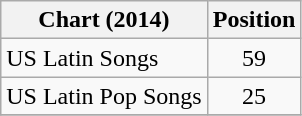<table class="wikitable">
<tr>
<th scope="col">Chart (2014)</th>
<th scope="col">Position</th>
</tr>
<tr>
<td>US Latin Songs</td>
<td style="text-align:center;">59</td>
</tr>
<tr>
<td>US Latin Pop Songs</td>
<td style="text-align:center;">25</td>
</tr>
<tr>
</tr>
</table>
